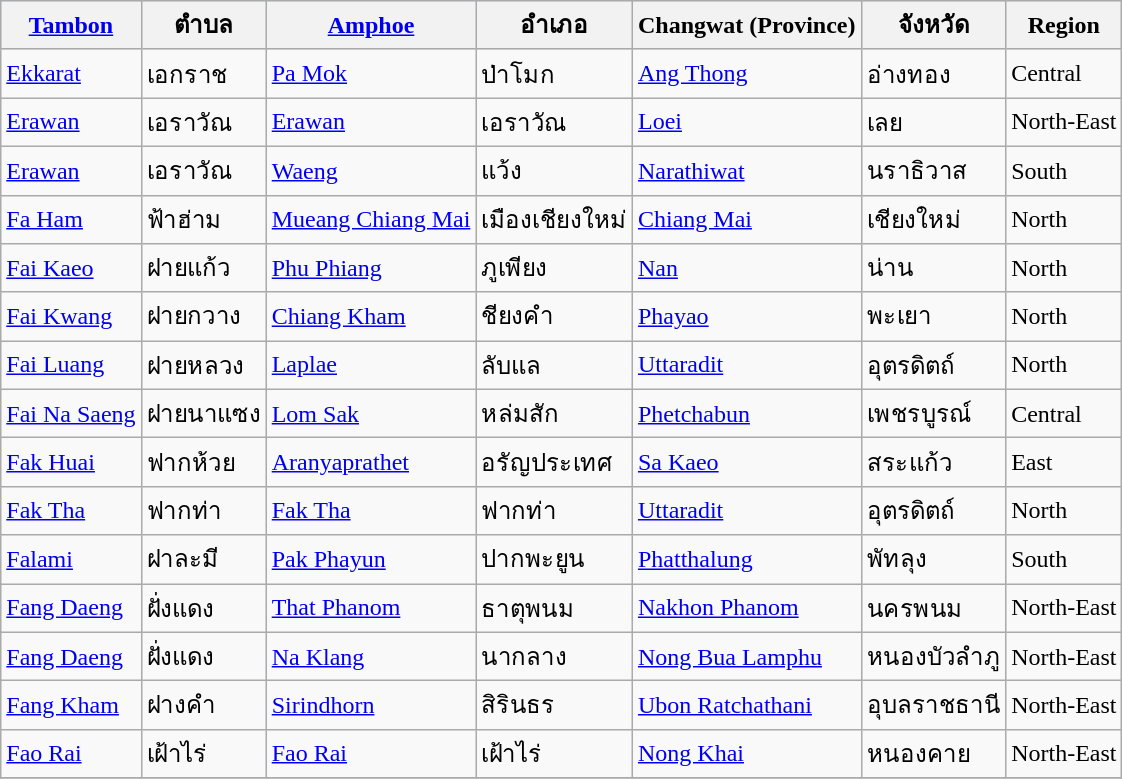<table class="wikitable sortable">
<tr align=center style="background:#d8edff">
<th><a href='#'>Tambon</a></th>
<th>ตำบล</th>
<th><a href='#'>Amphoe</a></th>
<th>อำเภอ</th>
<th>Changwat (Province)</th>
<th>จังหวัด</th>
<th>Region</th>
</tr>
<tr>
<td><a href='#'>Ekkarat</a></td>
<td>เอกราช</td>
<td><a href='#'>Pa Mok</a></td>
<td>ป่าโมก</td>
<td><a href='#'>Ang Thong</a></td>
<td>อ่างทอง</td>
<td>Central</td>
</tr>
<tr>
<td><a href='#'>Erawan</a></td>
<td>เอราวัณ</td>
<td><a href='#'>Erawan</a></td>
<td>เอราวัณ</td>
<td><a href='#'>Loei</a></td>
<td>เลย</td>
<td>North-East</td>
</tr>
<tr>
<td><a href='#'>Erawan</a></td>
<td>เอราวัณ</td>
<td><a href='#'>Waeng</a></td>
<td>แว้ง</td>
<td><a href='#'>Narathiwat</a></td>
<td>นราธิวาส</td>
<td>South</td>
</tr>
<tr>
<td><a href='#'>Fa Ham</a></td>
<td>ฟ้าฮ่าม</td>
<td><a href='#'>Mueang Chiang Mai</a></td>
<td>เมืองเชียงใหม่</td>
<td><a href='#'>Chiang Mai</a></td>
<td>เชียงใหม่</td>
<td>North</td>
</tr>
<tr>
<td><a href='#'>Fai Kaeo</a></td>
<td>ฝายแก้ว</td>
<td><a href='#'>Phu Phiang</a></td>
<td>ภูเพียง</td>
<td><a href='#'>Nan</a></td>
<td>น่าน</td>
<td>North</td>
</tr>
<tr>
<td><a href='#'>Fai Kwang</a></td>
<td>ฝายกวาง</td>
<td><a href='#'>Chiang Kham</a></td>
<td>ชียงคำ</td>
<td><a href='#'>Phayao</a></td>
<td>พะเยา</td>
<td>North</td>
</tr>
<tr>
<td><a href='#'>Fai Luang</a></td>
<td>ฝายหลวง</td>
<td><a href='#'>Laplae</a></td>
<td>ลับแล</td>
<td><a href='#'>Uttaradit</a></td>
<td>อุตรดิตถ์</td>
<td>North</td>
</tr>
<tr>
<td><a href='#'>Fai Na Saeng</a></td>
<td>ฝายนาแซง</td>
<td><a href='#'>Lom Sak</a></td>
<td>หล่มสัก</td>
<td><a href='#'>Phetchabun</a></td>
<td>เพชรบูรณ์</td>
<td>Central</td>
</tr>
<tr>
<td><a href='#'>Fak Huai</a></td>
<td>ฟากห้วย</td>
<td><a href='#'>Aranyaprathet</a></td>
<td>อรัญประเทศ</td>
<td><a href='#'>Sa Kaeo</a></td>
<td>สระแก้ว</td>
<td>East</td>
</tr>
<tr>
<td><a href='#'>Fak Tha</a></td>
<td>ฟากท่า</td>
<td><a href='#'>Fak Tha</a></td>
<td>ฟากท่า</td>
<td><a href='#'>Uttaradit</a></td>
<td>อุตรดิตถ์</td>
<td>North</td>
</tr>
<tr>
<td><a href='#'>Falami</a></td>
<td>ฝาละมี</td>
<td><a href='#'>Pak Phayun</a></td>
<td>ปากพะยูน</td>
<td><a href='#'>Phatthalung</a></td>
<td>พัทลุง</td>
<td>South</td>
</tr>
<tr>
<td><a href='#'>Fang Daeng</a></td>
<td>ฝั่งแดง</td>
<td><a href='#'>That Phanom</a></td>
<td>ธาตุพนม</td>
<td><a href='#'>Nakhon Phanom</a></td>
<td>นครพนม</td>
<td>North-East</td>
</tr>
<tr>
<td><a href='#'>Fang Daeng</a></td>
<td>ฝั่งแดง</td>
<td><a href='#'>Na Klang</a></td>
<td>นากลาง</td>
<td><a href='#'>Nong Bua Lamphu</a></td>
<td>หนองบัวลำภู</td>
<td>North-East</td>
</tr>
<tr>
<td><a href='#'>Fang Kham</a></td>
<td>ฝางคำ</td>
<td><a href='#'>Sirindhorn</a></td>
<td>สิรินธร</td>
<td><a href='#'>Ubon Ratchathani</a></td>
<td>อุบลราชธานี</td>
<td>North-East</td>
</tr>
<tr>
<td><a href='#'>Fao Rai</a></td>
<td>เฝ้าไร่</td>
<td><a href='#'>Fao Rai</a></td>
<td>เฝ้าไร่</td>
<td><a href='#'>Nong Khai</a></td>
<td>หนองคาย</td>
<td>North-East</td>
</tr>
<tr>
</tr>
</table>
